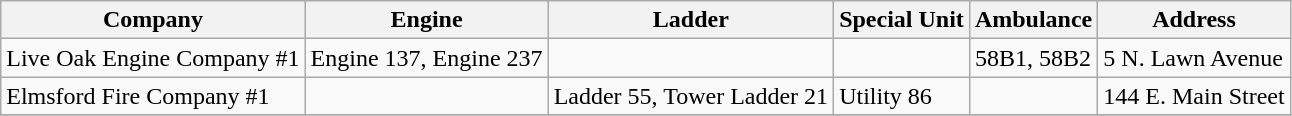<table class=wikitable>
<tr valign=bottom>
<th>Company</th>
<th>Engine</th>
<th>Ladder</th>
<th>Special Unit</th>
<th>Ambulance</th>
<th>Address</th>
</tr>
<tr>
<td>Live Oak Engine Company #1</td>
<td>Engine 137, Engine 237</td>
<td></td>
<td></td>
<td>58B1, 58B2</td>
<td>5 N. Lawn Avenue</td>
</tr>
<tr>
<td>Elmsford Fire Company #1</td>
<td></td>
<td>Ladder 55, Tower Ladder 21</td>
<td>Utility 86</td>
<td></td>
<td>144 E. Main Street</td>
</tr>
<tr>
</tr>
</table>
